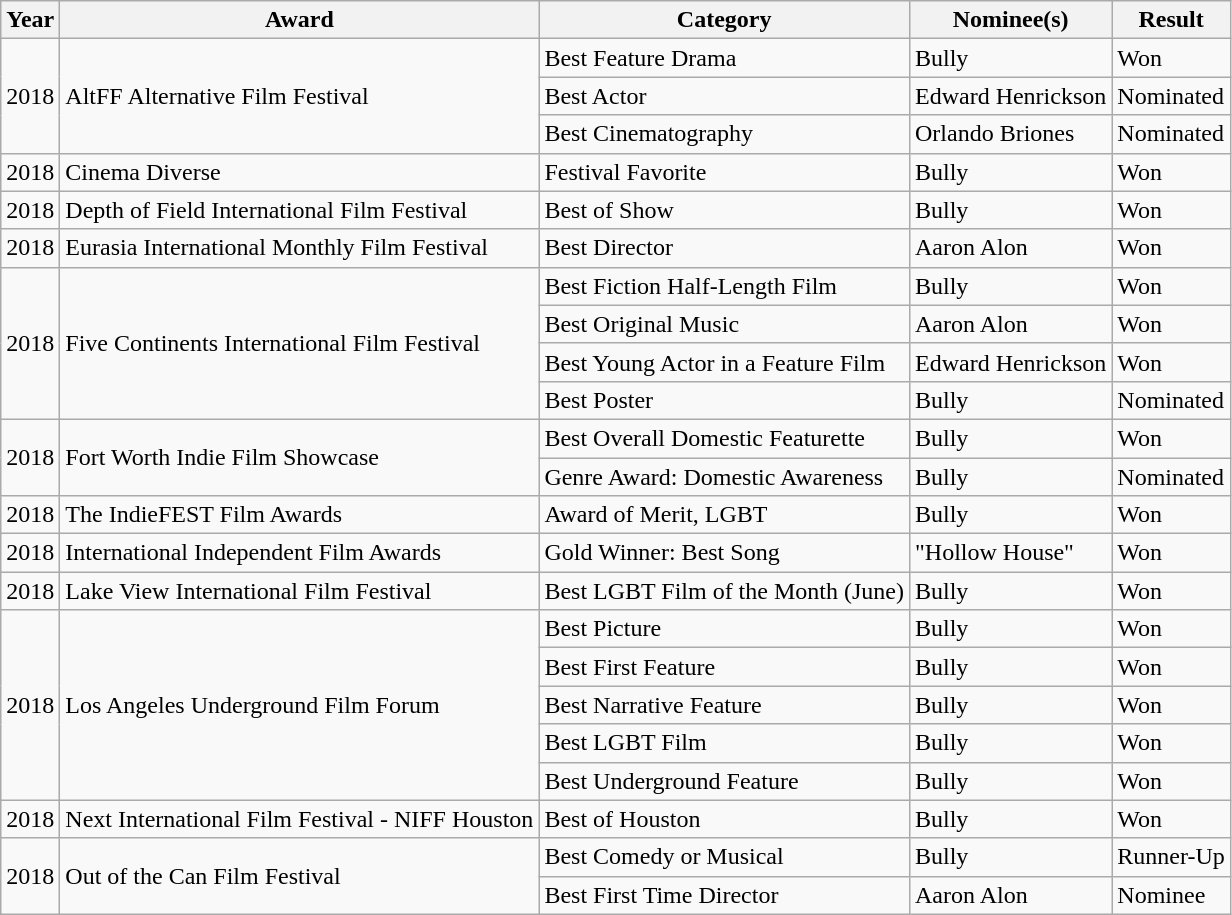<table class="wikitable">
<tr>
<th>Year</th>
<th>Award</th>
<th>Category</th>
<th>Nominee(s)</th>
<th>Result</th>
</tr>
<tr>
<td rowspan="3">2018</td>
<td rowspan="3">AltFF Alternative Film Festival</td>
<td>Best Feature Drama</td>
<td>Bully</td>
<td>Won</td>
</tr>
<tr>
<td>Best Actor</td>
<td>Edward Henrickson</td>
<td>Nominated</td>
</tr>
<tr>
<td>Best Cinematography</td>
<td>Orlando Briones</td>
<td>Nominated</td>
</tr>
<tr>
<td>2018</td>
<td>Cinema Diverse</td>
<td>Festival Favorite</td>
<td>Bully</td>
<td>Won</td>
</tr>
<tr>
<td>2018</td>
<td>Depth of Field International Film Festival</td>
<td>Best of Show</td>
<td>Bully</td>
<td>Won</td>
</tr>
<tr>
<td>2018</td>
<td>Eurasia International Monthly Film Festival</td>
<td>Best Director</td>
<td>Aaron Alon</td>
<td>Won</td>
</tr>
<tr>
<td rowspan="4">2018</td>
<td rowspan="4">Five Continents International Film Festival</td>
<td>Best Fiction Half-Length Film</td>
<td>Bully</td>
<td>Won</td>
</tr>
<tr>
<td>Best Original Music</td>
<td>Aaron Alon</td>
<td>Won</td>
</tr>
<tr>
<td>Best Young Actor in a Feature Film</td>
<td>Edward Henrickson</td>
<td>Won</td>
</tr>
<tr>
<td>Best Poster</td>
<td>Bully</td>
<td>Nominated</td>
</tr>
<tr>
<td rowspan="2">2018</td>
<td rowspan="2">Fort Worth Indie Film Showcase</td>
<td>Best Overall Domestic Featurette</td>
<td>Bully</td>
<td>Won</td>
</tr>
<tr>
<td>Genre Award: Domestic Awareness</td>
<td>Bully</td>
<td>Nominated</td>
</tr>
<tr>
<td>2018</td>
<td>The IndieFEST Film Awards</td>
<td>Award of Merit, LGBT</td>
<td>Bully</td>
<td>Won</td>
</tr>
<tr>
<td>2018</td>
<td>International Independent Film Awards</td>
<td>Gold Winner: Best Song</td>
<td>"Hollow House"</td>
<td>Won</td>
</tr>
<tr>
<td>2018</td>
<td>Lake View International Film Festival</td>
<td>Best LGBT Film of the Month (June)</td>
<td>Bully</td>
<td>Won</td>
</tr>
<tr>
<td rowspan="5">2018</td>
<td rowspan="5">Los Angeles Underground Film Forum</td>
<td>Best Picture</td>
<td>Bully</td>
<td>Won</td>
</tr>
<tr>
<td>Best First Feature</td>
<td>Bully</td>
<td>Won</td>
</tr>
<tr>
<td>Best Narrative Feature</td>
<td>Bully</td>
<td>Won</td>
</tr>
<tr>
<td>Best LGBT Film</td>
<td>Bully</td>
<td>Won</td>
</tr>
<tr>
<td>Best Underground Feature</td>
<td>Bully</td>
<td>Won</td>
</tr>
<tr>
<td>2018</td>
<td>Next International Film Festival - NIFF Houston</td>
<td>Best of Houston</td>
<td>Bully</td>
<td>Won</td>
</tr>
<tr>
<td rowspan="2">2018</td>
<td rowspan="2">Out of the Can Film Festival</td>
<td>Best Comedy or Musical</td>
<td>Bully</td>
<td>Runner-Up</td>
</tr>
<tr>
<td>Best First Time Director</td>
<td>Aaron Alon</td>
<td>Nominee</td>
</tr>
</table>
